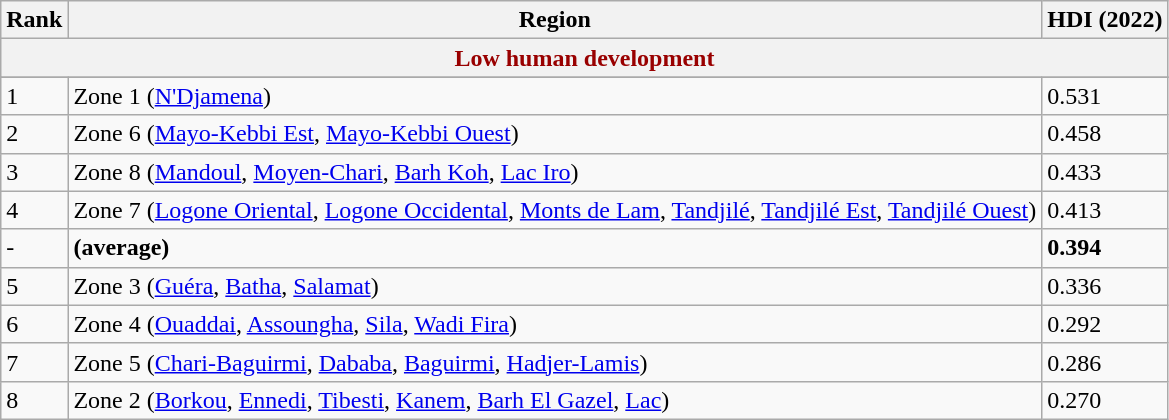<table class="wikitable sortable">
<tr>
<th>Rank</th>
<th>Region</th>
<th>HDI (2022)</th>
</tr>
<tr>
<th style="color:#900;" colspan="3">Low human development</th>
</tr>
<tr style="background:#e6e6e6">
</tr>
<tr>
<td>1</td>
<td>Zone 1 (<a href='#'>N'Djamena</a>)</td>
<td>0.531</td>
</tr>
<tr>
<td>2</td>
<td>Zone 6 (<a href='#'>Mayo-Kebbi Est</a>, <a href='#'>Mayo-Kebbi Ouest</a>)</td>
<td>0.458</td>
</tr>
<tr>
<td>3</td>
<td>Zone 8 (<a href='#'>Mandoul</a>, <a href='#'>Moyen-Chari</a>, <a href='#'>Barh Koh</a>, <a href='#'>Lac Iro</a>)</td>
<td>0.433</td>
</tr>
<tr>
<td>4</td>
<td>Zone 7 (<a href='#'>Logone Oriental</a>, <a href='#'>Logone Occidental</a>, <a href='#'>Monts de Lam</a>, <a href='#'>Tandjilé</a>, <a href='#'>Tandjilé Est</a>, <a href='#'>Tandjilé Ouest</a>)</td>
<td>0.413</td>
</tr>
<tr>
<td>-</td>
<td><strong></strong> <strong>(average)</strong></td>
<td><strong>0.394</strong></td>
</tr>
<tr>
<td>5</td>
<td>Zone 3 (<a href='#'>Guéra</a>, <a href='#'>Batha</a>, <a href='#'>Salamat</a>)</td>
<td>0.336</td>
</tr>
<tr>
<td>6</td>
<td>Zone 4 (<a href='#'>Ouaddai</a>, <a href='#'>Assoungha</a>, <a href='#'>Sila</a>, <a href='#'>Wadi Fira</a>)</td>
<td>0.292</td>
</tr>
<tr>
<td>7</td>
<td>Zone 5 (<a href='#'>Chari-Baguirmi</a>, <a href='#'>Dababa</a>, <a href='#'>Baguirmi</a>, <a href='#'>Hadjer-Lamis</a>)</td>
<td>0.286</td>
</tr>
<tr>
<td>8</td>
<td>Zone 2 (<a href='#'>Borkou</a>, <a href='#'>Ennedi</a>, <a href='#'>Tibesti</a>, <a href='#'>Kanem</a>, <a href='#'>Barh El Gazel</a>, <a href='#'>Lac</a>)</td>
<td>0.270</td>
</tr>
</table>
